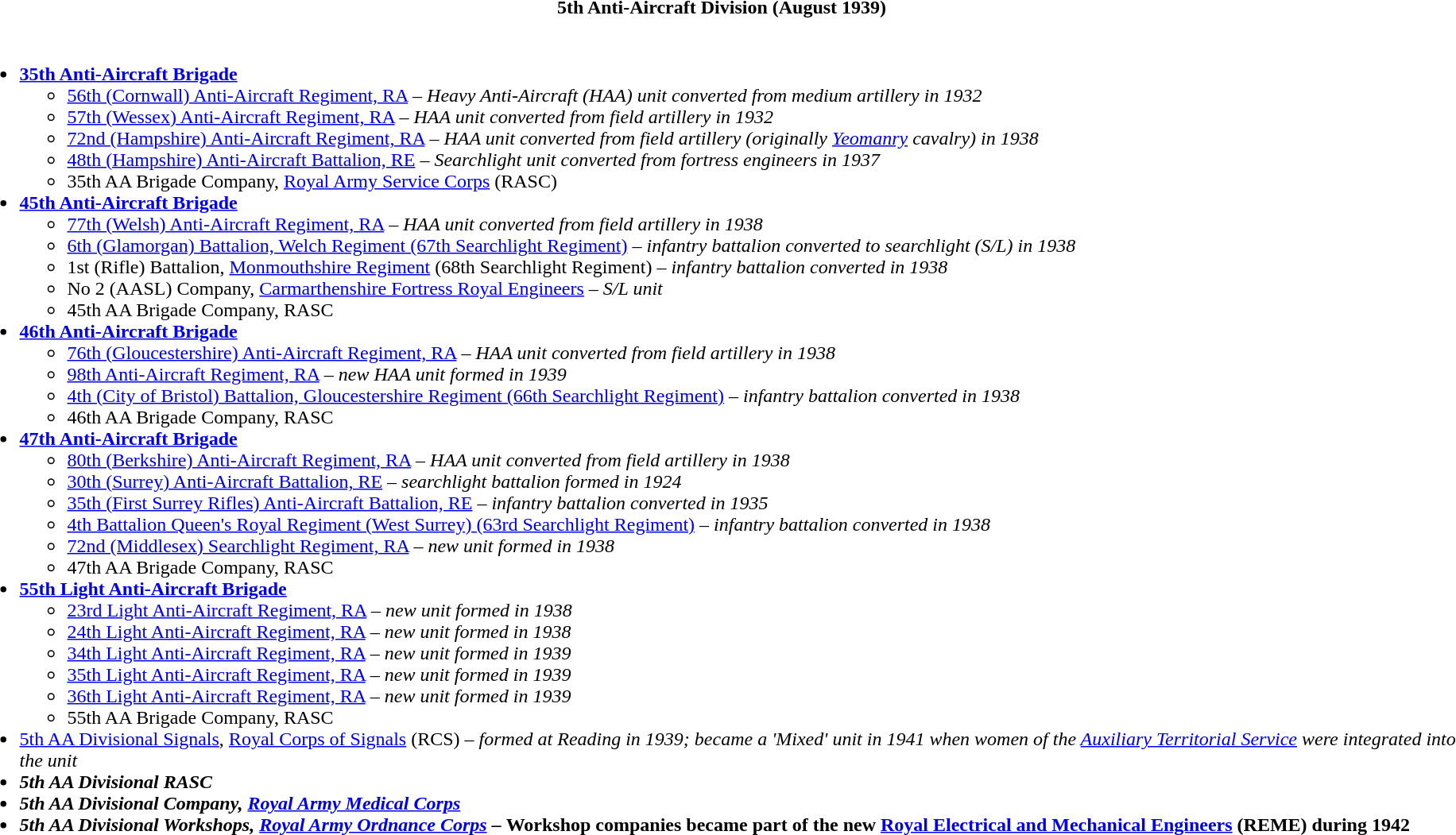<table class="toccolours collapsible collapsed" style="width:100%; background:transparent;">
<tr>
<th colspan=>5th Anti-Aircraft Division (August 1939)</th>
</tr>
<tr>
<td colspan="2"><br><ul><li><strong><a href='#'>35th Anti-Aircraft Brigade</a></strong><ul><li><a href='#'>56th (Cornwall) Anti-Aircraft Regiment, RA</a> – <em>Heavy Anti-Aircraft (HAA) unit converted from medium artillery in 1932</em></li><li><a href='#'>57th (Wessex) Anti-Aircraft Regiment, RA</a> – <em>HAA unit converted from field artillery in 1932</em></li><li><a href='#'>72nd (Hampshire) Anti-Aircraft Regiment, RA</a> – <em>HAA unit converted from  field artillery (originally <a href='#'>Yeomanry</a> cavalry) in 1938</em></li><li><a href='#'>48th (Hampshire) Anti-Aircraft Battalion, RE</a> – <em>Searchlight unit converted from fortress engineers in 1937</em></li><li>35th AA Brigade Company, <a href='#'>Royal Army Service Corps</a> (RASC)</li></ul></li><li><strong><a href='#'>45th Anti-Aircraft Brigade</a></strong><ul><li><a href='#'>77th (Welsh) Anti-Aircraft Regiment, RA</a> – <em>HAA unit converted from field artillery in 1938</em></li><li><a href='#'>6th (Glamorgan) Battalion, Welch Regiment (67th Searchlight Regiment)</a> – <em>infantry battalion converted to searchlight (S/L) in 1938</em></li><li>1st (Rifle) Battalion, <a href='#'>Monmouthshire Regiment</a> (68th Searchlight Regiment) – <em>infantry battalion converted in 1938</em></li><li>No 2 (AASL) Company, <a href='#'>Carmarthenshire Fortress Royal Engineers</a> – <em>S/L unit</em></li><li>45th AA Brigade Company, RASC</li></ul></li><li><strong><a href='#'>46th Anti-Aircraft Brigade</a></strong><ul><li><a href='#'>76th (Gloucestershire) Anti-Aircraft Regiment, RA</a> – <em>HAA unit converted from field artillery in 1938</em></li><li><a href='#'>98th Anti-Aircraft Regiment, RA</a> – <em>new HAA unit formed in 1939</em></li><li><a href='#'>4th (City of Bristol) Battalion, Gloucestershire Regiment (66th Searchlight Regiment)</a> – <em>infantry battalion converted in 1938</em></li><li>46th AA Brigade Company, RASC</li></ul></li><li><strong><a href='#'>47th Anti-Aircraft Brigade</a></strong><ul><li><a href='#'>80th (Berkshire) Anti-Aircraft Regiment, RA</a> – <em>HAA unit converted from field artillery in 1938</em></li><li><a href='#'>30th (Surrey) Anti-Aircraft Battalion, RE</a> – <em>searchlight battalion formed in 1924</em></li><li><a href='#'>35th (First Surrey Rifles) Anti-Aircraft Battalion, RE</a> – <em>infantry battalion converted in 1935</em></li><li><a href='#'>4th Battalion Queen's Royal Regiment (West Surrey) (63rd Searchlight Regiment)</a> – <em>infantry battalion converted in 1938</em></li><li><a href='#'>72nd (Middlesex) Searchlight Regiment, RA</a> – <em>new unit formed in 1938</em></li><li>47th AA Brigade Company, RASC</li></ul></li><li><strong><a href='#'>55th Light Anti-Aircraft Brigade</a></strong><ul><li><a href='#'>23rd Light Anti-Aircraft Regiment, RA</a> – <em>new unit formed in 1938</em></li><li><a href='#'>24th Light Anti-Aircraft Regiment, RA</a> – <em>new unit formed in 1938</em></li><li><a href='#'>34th Light Anti-Aircraft Regiment, RA</a> – <em>new unit formed in 1939</em></li><li><a href='#'>35th Light Anti-Aircraft Regiment, RA</a> – <em>new unit formed in 1939</em></li><li><a href='#'>36th Light Anti-Aircraft Regiment, RA</a> – <em>new unit formed in 1939</em></li><li>55th AA Brigade Company, RASC</li></ul></li><li><a href='#'>5th AA Divisional Signals</a>, <a href='#'>Royal Corps of Signals</a> (RCS) – <em>formed at Reading in 1939; became a 'Mixed' unit in 1941 when women of the <a href='#'>Auxiliary Territorial Service</a> were integrated into the unit<strong></li><li>5th AA Divisional RASC</li><li>5th AA Divisional Company, <a href='#'>Royal Army Medical Corps</a></li><li>5th AA Divisional Workshops, <a href='#'>Royal Army Ordnance Corps</a> – </em>Workshop companies became part of the new <a href='#'>Royal Electrical and Mechanical Engineers</a> (REME) during 1942<em></li></ul></td>
</tr>
</table>
